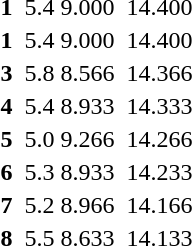<table>
<tr>
<th scope=row style="text-align:center">1</th>
<td align=left></td>
<td>5.4</td>
<td>9.000</td>
<td></td>
<td>14.400</td>
</tr>
<tr>
<th scope=row style="text-align:center">1</th>
<td align=left></td>
<td>5.4</td>
<td>9.000</td>
<td></td>
<td>14.400</td>
</tr>
<tr>
<th scope=row style="text-align:center">3</th>
<td align=left></td>
<td>5.8</td>
<td>8.566</td>
<td></td>
<td>14.366</td>
</tr>
<tr>
<th scope=row style="text-align:center">4</th>
<td align=left></td>
<td>5.4</td>
<td>8.933</td>
<td></td>
<td>14.333</td>
</tr>
<tr>
<th scope=row style="text-align:center">5</th>
<td align=left></td>
<td>5.0</td>
<td>9.266</td>
<td></td>
<td>14.266</td>
</tr>
<tr>
<th scope=row style="text-align:center">6</th>
<td align=left></td>
<td>5.3</td>
<td>8.933</td>
<td></td>
<td>14.233</td>
</tr>
<tr>
<th scope=row style="text-align:center">7</th>
<td align=left></td>
<td>5.2</td>
<td>8.966</td>
<td></td>
<td>14.166</td>
</tr>
<tr>
<th scope=row style="text-align:center">8</th>
<td align=left></td>
<td>5.5</td>
<td>8.633</td>
<td></td>
<td>14.133</td>
</tr>
</table>
